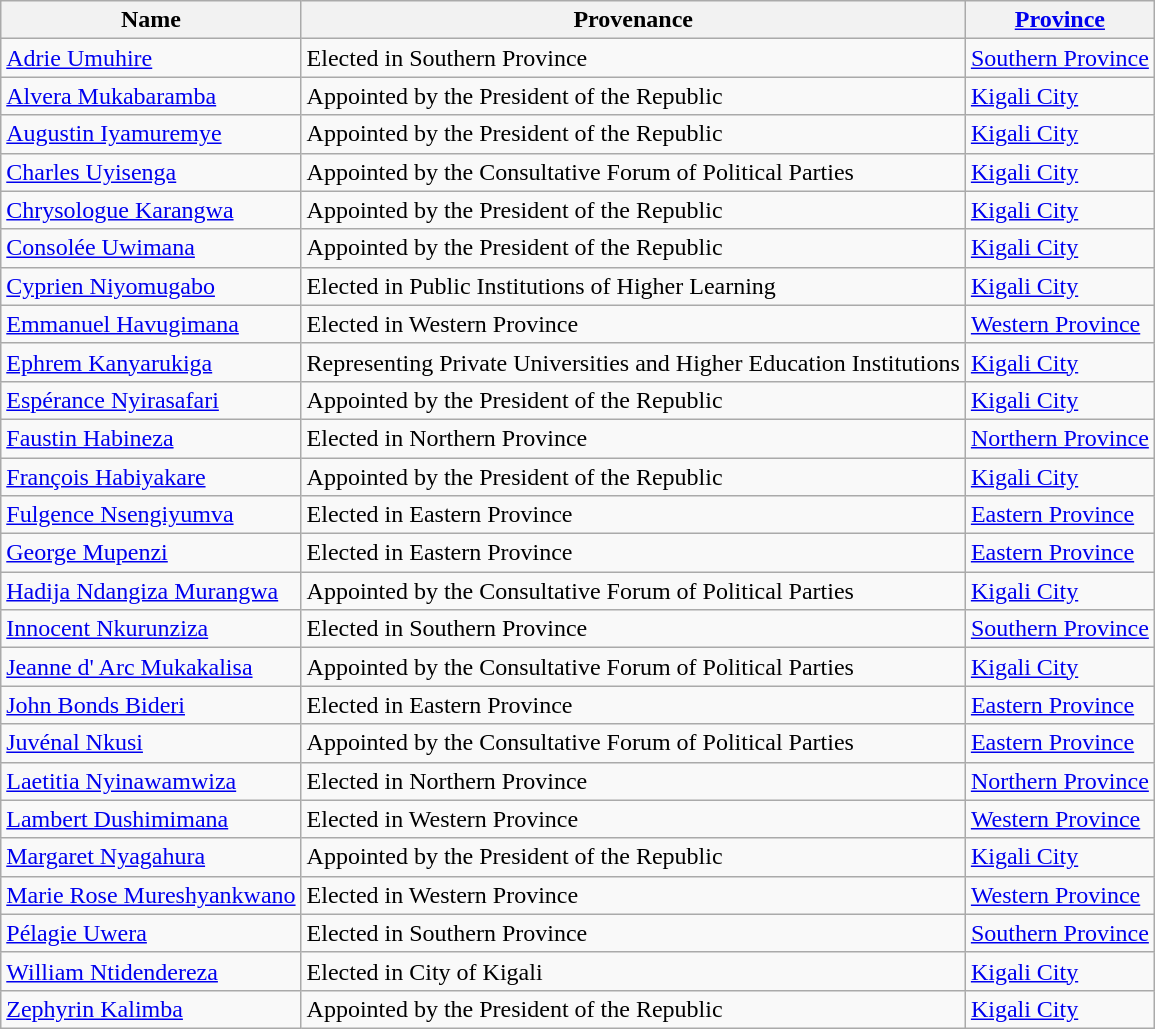<table class="wikitable">
<tr>
<th>Name</th>
<th>Provenance</th>
<th><a href='#'>Province</a></th>
</tr>
<tr>
<td><a href='#'>Adrie Umuhire</a></td>
<td>Elected in Southern Province</td>
<td><a href='#'>Southern Province</a></td>
</tr>
<tr>
<td><a href='#'>Alvera Mukabaramba</a></td>
<td>Appointed by the President of the Republic</td>
<td><a href='#'>Kigali City</a></td>
</tr>
<tr>
<td><a href='#'>Augustin Iyamuremye</a></td>
<td>Appointed by the President of the Republic</td>
<td><a href='#'>Kigali City</a></td>
</tr>
<tr>
<td><a href='#'>Charles Uyisenga</a></td>
<td>Appointed by the Consultative Forum of Political Parties</td>
<td><a href='#'>Kigali City</a></td>
</tr>
<tr>
<td><a href='#'>Chrysologue Karangwa</a></td>
<td>Appointed by the President of the Republic</td>
<td><a href='#'>Kigali City</a></td>
</tr>
<tr>
<td><a href='#'>Consolée Uwimana</a></td>
<td>Appointed by the President of the Republic</td>
<td><a href='#'>Kigali City</a></td>
</tr>
<tr>
<td><a href='#'>Cyprien Niyomugabo</a></td>
<td>Elected in Public Institutions of Higher Learning</td>
<td><a href='#'>Kigali City</a></td>
</tr>
<tr>
<td><a href='#'>Emmanuel Havugimana</a></td>
<td>Elected in Western Province</td>
<td><a href='#'>Western Province</a></td>
</tr>
<tr>
<td><a href='#'>Ephrem Kanyarukiga</a></td>
<td>Representing Private Universities and Higher Education Institutions</td>
<td><a href='#'>Kigali City</a></td>
</tr>
<tr>
<td><a href='#'>Espérance Nyirasafari</a></td>
<td>Appointed by the President of the Republic</td>
<td><a href='#'>Kigali City</a></td>
</tr>
<tr>
<td><a href='#'>Faustin Habineza</a></td>
<td>Elected in Northern Province</td>
<td><a href='#'>Northern Province</a></td>
</tr>
<tr>
<td><a href='#'>François Habiyakare</a></td>
<td>Appointed by the President of the Republic</td>
<td><a href='#'>Kigali City</a></td>
</tr>
<tr>
<td><a href='#'>Fulgence Nsengiyumva</a></td>
<td>Elected in Eastern Province</td>
<td><a href='#'>Eastern Province</a></td>
</tr>
<tr>
<td><a href='#'>George Mupenzi</a></td>
<td>Elected in Eastern Province</td>
<td><a href='#'>Eastern Province</a></td>
</tr>
<tr>
<td><a href='#'>Hadija Ndangiza Murangwa</a></td>
<td>Appointed by the Consultative Forum of Political Parties</td>
<td><a href='#'>Kigali City</a></td>
</tr>
<tr>
<td><a href='#'>Innocent Nkurunziza</a></td>
<td>Elected in Southern Province</td>
<td><a href='#'>Southern Province</a></td>
</tr>
<tr>
<td><a href='#'>Jeanne d' Arc Mukakalisa</a></td>
<td>Appointed by the Consultative Forum of Political Parties</td>
<td><a href='#'>Kigali City</a></td>
</tr>
<tr>
<td><a href='#'>John Bonds Bideri</a></td>
<td>Elected in Eastern Province</td>
<td><a href='#'>Eastern Province</a></td>
</tr>
<tr>
<td><a href='#'>Juvénal Nkusi</a></td>
<td>Appointed by the Consultative Forum of Political Parties</td>
<td><a href='#'>Eastern Province</a></td>
</tr>
<tr>
<td><a href='#'>Laetitia Nyinawamwiza</a></td>
<td>Elected in Northern Province</td>
<td><a href='#'>Northern Province</a></td>
</tr>
<tr>
<td><a href='#'>Lambert Dushimimana</a></td>
<td>Elected in Western Province</td>
<td><a href='#'>Western Province</a></td>
</tr>
<tr>
<td><a href='#'>Margaret Nyagahura</a></td>
<td>Appointed by the President of the Republic</td>
<td><a href='#'>Kigali City</a></td>
</tr>
<tr>
<td><a href='#'>Marie Rose Mureshyankwano</a></td>
<td>Elected in Western Province</td>
<td><a href='#'>Western Province</a></td>
</tr>
<tr>
<td><a href='#'>Pélagie Uwera</a></td>
<td>Elected in Southern Province</td>
<td><a href='#'>Southern Province</a></td>
</tr>
<tr>
<td><a href='#'>William Ntidendereza</a></td>
<td>Elected in City of Kigali</td>
<td><a href='#'>Kigali City</a></td>
</tr>
<tr>
<td><a href='#'>Zephyrin Kalimba</a></td>
<td>Appointed by the President of the Republic</td>
<td><a href='#'>Kigali City</a></td>
</tr>
</table>
